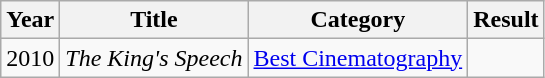<table class="wikitable">
<tr>
<th>Year</th>
<th>Title</th>
<th>Category</th>
<th>Result</th>
</tr>
<tr>
<td>2010</td>
<td><em>The King's Speech</em></td>
<td><a href='#'>Best Cinematography</a></td>
<td></td>
</tr>
</table>
